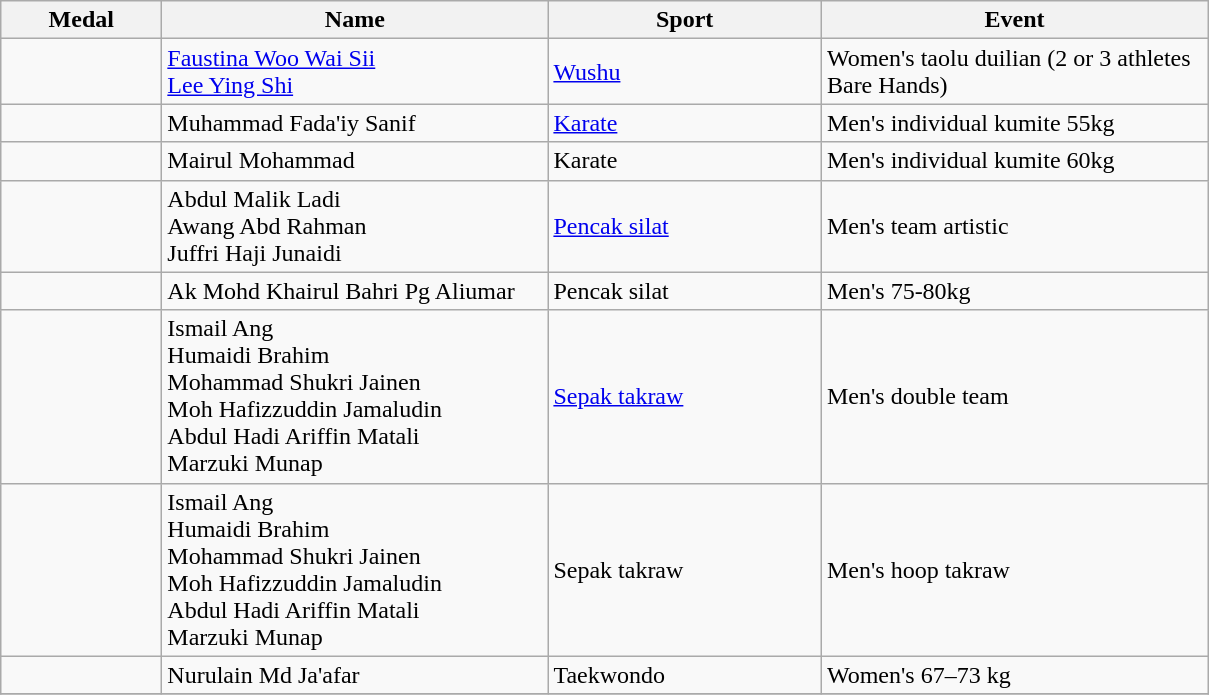<table class="wikitable" style="font-size:100%">
<tr>
<th width="100">Medal</th>
<th width="250">Name</th>
<th width="175">Sport</th>
<th width="250">Event</th>
</tr>
<tr>
<td></td>
<td><a href='#'>Faustina Woo Wai Sii</a> <br> <a href='#'>Lee Ying Shi</a> <br></td>
<td><a href='#'>Wushu</a></td>
<td>Women's taolu duilian (2 or 3 athletes Bare Hands)</td>
</tr>
<tr>
<td></td>
<td>Muhammad Fada'iy Sanif</td>
<td><a href='#'>Karate</a></td>
<td>Men's individual kumite 55kg</td>
</tr>
<tr>
<td></td>
<td>Mairul Mohammad</td>
<td>Karate</td>
<td>Men's individual kumite 60kg</td>
</tr>
<tr>
<td></td>
<td>Abdul Malik Ladi <br> Awang Abd Rahman <br> Juffri Haji Junaidi <br></td>
<td><a href='#'>Pencak silat</a></td>
<td>Men's team artistic</td>
</tr>
<tr>
<td></td>
<td>Ak Mohd Khairul Bahri Pg Aliumar</td>
<td>Pencak silat</td>
<td>Men's 75-80kg</td>
</tr>
<tr>
<td></td>
<td>Ismail Ang <br> Humaidi Brahim <br> Mohammad Shukri Jainen <br> Moh Hafizzuddin Jamaludin <br> Abdul Hadi Ariffin Matali <br>  Marzuki Munap <br></td>
<td><a href='#'>Sepak takraw</a></td>
<td>Men's double team</td>
</tr>
<tr>
<td></td>
<td>Ismail Ang <br> Humaidi Brahim <br> Mohammad Shukri Jainen <br> Moh Hafizzuddin Jamaludin <br> Abdul Hadi Ariffin Matali <br>  Marzuki Munap <br></td>
<td>Sepak takraw</td>
<td>Men's hoop takraw</td>
</tr>
<tr>
<td></td>
<td>Nurulain Md Ja'afar</td>
<td>Taekwondo</td>
<td>Women's 67–73 kg</td>
</tr>
<tr>
</tr>
</table>
